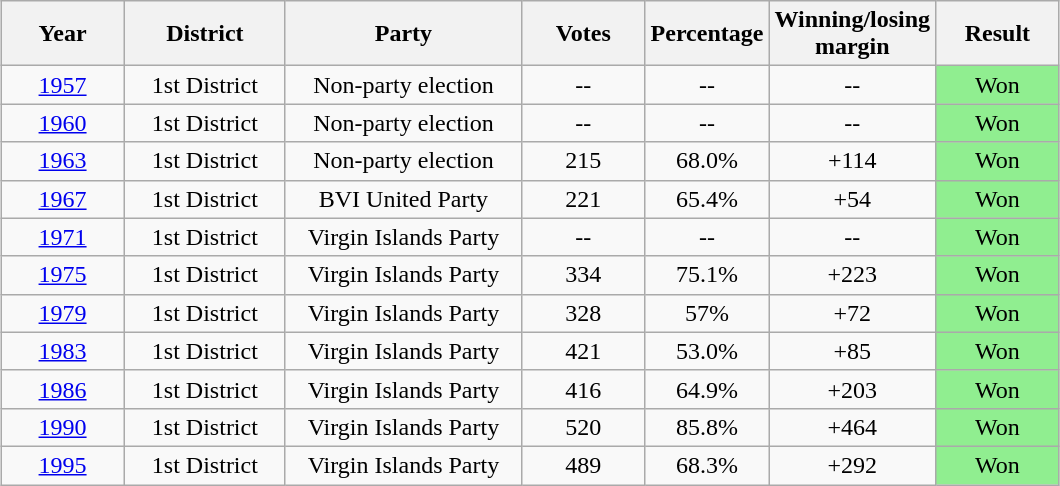<table class="wikitable" style="margin: 1em auto 1em auto">
<tr>
<th align="center" width="75">Year</th>
<th align="center" width="100">District</th>
<th align="center" width="150">Party</th>
<th align="center" width="75">Votes</th>
<th align="center" width="75">Percentage</th>
<th align="center" width="75">Winning/losing margin</th>
<th align="center" width="75">Result</th>
</tr>
<tr>
<td align="center"><a href='#'>1957</a></td>
<td align="center">1st District</td>
<td align="center">Non-party election</td>
<td align="center">--</td>
<td align="center">--</td>
<td align="center">--</td>
<td align="center" style="background: #90EE90;">Won</td>
</tr>
<tr>
<td align="center"><a href='#'>1960</a></td>
<td align="center">1st District</td>
<td align="center">Non-party election</td>
<td align="center">--</td>
<td align="center">--</td>
<td align="center">--</td>
<td align="center" style="background: #90EE90;">Won</td>
</tr>
<tr>
<td align="center"><a href='#'>1963</a></td>
<td align="center">1st District</td>
<td align="center">Non-party election</td>
<td align="center">215</td>
<td align="center">68.0%</td>
<td align="center">+114</td>
<td align="center" style="background: #90EE90;">Won</td>
</tr>
<tr>
<td align="center"><a href='#'>1967</a></td>
<td align="center">1st District</td>
<td align="center">BVI United Party</td>
<td align="center">221</td>
<td align="center">65.4%</td>
<td align="center">+54</td>
<td align="center" style="background: #90EE90;">Won</td>
</tr>
<tr>
<td align="center"><a href='#'>1971</a></td>
<td align="center">1st District</td>
<td align="center">Virgin Islands Party</td>
<td align="center">--</td>
<td align="center">--</td>
<td align="center">--</td>
<td align="center" style="background: #90EE90;">Won</td>
</tr>
<tr>
<td align="center"><a href='#'>1975</a></td>
<td align="center">1st District</td>
<td align="center">Virgin Islands Party</td>
<td align="center">334</td>
<td align="center">75.1%</td>
<td align="center">+223</td>
<td align="center" style="background: #90EE90;">Won</td>
</tr>
<tr>
<td align="center"><a href='#'>1979</a></td>
<td align="center">1st District</td>
<td align="center">Virgin Islands Party</td>
<td align="center">328</td>
<td align="center">57%</td>
<td align="center">+72</td>
<td align="center" style="background: #90EE90;">Won</td>
</tr>
<tr>
<td align="center"><a href='#'>1983</a></td>
<td align="center">1st District</td>
<td align="center">Virgin Islands Party</td>
<td align="center">421</td>
<td align="center">53.0%</td>
<td align="center">+85</td>
<td align="center" style="background: #90EE90;">Won</td>
</tr>
<tr>
<td align="center"><a href='#'>1986</a></td>
<td align="center">1st District</td>
<td align="center">Virgin Islands Party</td>
<td align="center">416</td>
<td align="center">64.9%</td>
<td align="center">+203</td>
<td align="center" style="background: #90EE90;">Won</td>
</tr>
<tr>
<td align="center"><a href='#'>1990</a></td>
<td align="center">1st District</td>
<td align="center">Virgin Islands Party</td>
<td align="center">520</td>
<td align="center">85.8%</td>
<td align="center">+464</td>
<td align="center" style="background: #90EE90;">Won</td>
</tr>
<tr>
<td align="center"><a href='#'>1995</a></td>
<td align="center">1st District</td>
<td align="center">Virgin Islands Party</td>
<td align="center">489</td>
<td align="center">68.3%</td>
<td align="center">+292</td>
<td align="center" style="background: #90EE90;">Won</td>
</tr>
</table>
